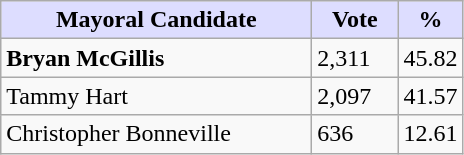<table class="wikitable">
<tr>
<th style="background:#ddf; width:200px;">Mayoral Candidate</th>
<th style="background:#ddf; width:50px;">Vote</th>
<th style="background:#ddf; width:30px;">%</th>
</tr>
<tr>
<td><strong>Bryan McGillis</strong></td>
<td>2,311</td>
<td>45.82</td>
</tr>
<tr>
<td>Tammy Hart</td>
<td>2,097</td>
<td>41.57</td>
</tr>
<tr>
<td>Christopher Bonneville</td>
<td>636</td>
<td>12.61</td>
</tr>
</table>
